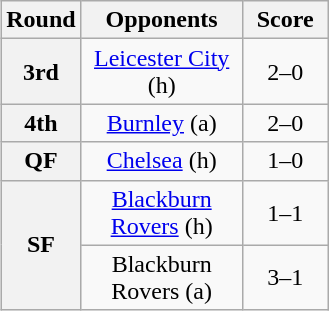<table class="wikitable plainrowheaders" style="text-align:center;margin-left:1em;float:right">
<tr>
<th scope="col" style="width:25px;">Round</th>
<th scope="col" style="width:100px;">Opponents</th>
<th scope="col" style="width:50px;">Score</th>
</tr>
<tr>
<th scope=row style="text-align:center">3rd</th>
<td><a href='#'>Leicester City</a> (h)</td>
<td>2–0</td>
</tr>
<tr>
<th scope=row style="text-align:center">4th</th>
<td><a href='#'>Burnley</a> (a)</td>
<td>2–0</td>
</tr>
<tr>
<th scope=row style="text-align:center">QF</th>
<td><a href='#'>Chelsea</a> (h)</td>
<td>1–0</td>
</tr>
<tr>
<th scope=row style="text-align:center" rowspan="2">SF</th>
<td><a href='#'>Blackburn Rovers</a> (h)</td>
<td>1–1</td>
</tr>
<tr>
<td>Blackburn Rovers (a)</td>
<td>3–1</td>
</tr>
</table>
